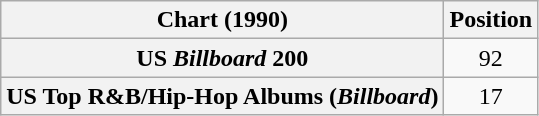<table class="wikitable sortable plainrowheaders" style="text-align:center">
<tr>
<th scope="col">Chart (1990)</th>
<th scope="col">Position</th>
</tr>
<tr>
<th scope="row">US <em>Billboard</em> 200</th>
<td>92</td>
</tr>
<tr>
<th scope="row">US Top R&B/Hip-Hop Albums (<em>Billboard</em>)</th>
<td>17</td>
</tr>
</table>
